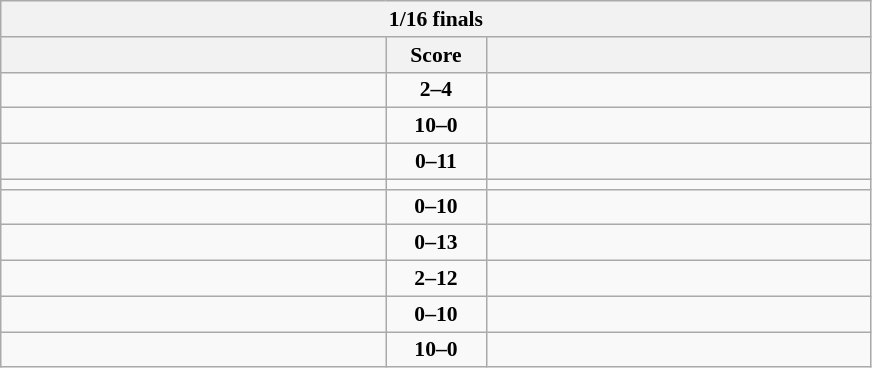<table class="wikitable" style="text-align: center; font-size:90% ">
<tr>
<th colspan=3>1/16 finals</th>
</tr>
<tr>
<th align="right" width="250"></th>
<th width="60">Score</th>
<th align="left" width="250"></th>
</tr>
<tr>
<td align=left></td>
<td align=center><strong>2–4</strong></td>
<td align=left><strong></strong></td>
</tr>
<tr>
<td align=left><strong></strong></td>
<td align=center><strong>10–0</strong></td>
<td align=left></td>
</tr>
<tr>
<td align=left></td>
<td align=center><strong>0–11</strong></td>
<td align=left><strong></strong></td>
</tr>
<tr>
<td align=left><s></s></td>
<td align=center></td>
<td align=left><s></s></td>
</tr>
<tr>
<td align=left></td>
<td align=center><strong>0–10</strong></td>
<td align=left><strong></strong></td>
</tr>
<tr>
<td align=left></td>
<td align=center><strong>0–13</strong></td>
<td align=left><strong></strong></td>
</tr>
<tr>
<td align=left></td>
<td align=center><strong>2–12</strong></td>
<td align=left><strong></strong></td>
</tr>
<tr>
<td align=left></td>
<td align=center><strong>0–10</strong></td>
<td align=left><strong></strong></td>
</tr>
<tr>
<td align=left><strong></strong></td>
<td align=center><strong>10–0</strong></td>
<td align=left></td>
</tr>
</table>
